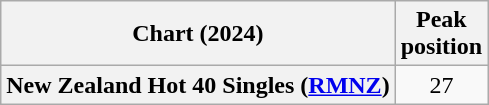<table class="wikitable plainrowheaders" style="text-align:center">
<tr>
<th scope="col">Chart (2024)</th>
<th scope="col">Peak<br>position</th>
</tr>
<tr>
<th scope="row">New Zealand Hot 40 Singles (<a href='#'>RMNZ</a>)</th>
<td>27</td>
</tr>
</table>
